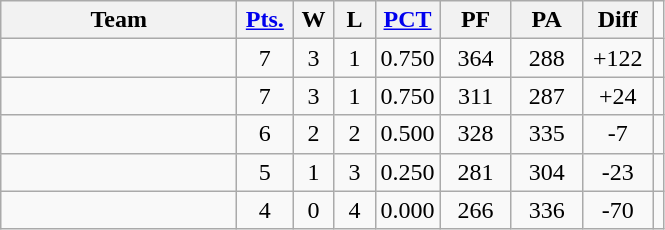<table class=wikitable>
<tr align=center>
<th width=150px>Team</th>
<th width=30px><a href='#'>Pts.</a></th>
<th width=20px>W</th>
<th width=20px>L</th>
<th><a href='#'>PCT</a></th>
<th width=40px>PF</th>
<th width=40px>PA</th>
<th width=40px>Diff</th>
</tr>
<tr align=center>
<td align=left></td>
<td>7</td>
<td>3</td>
<td>1</td>
<td>0.750</td>
<td>364</td>
<td>288</td>
<td>+122</td>
<td></td>
</tr>
<tr align=center>
<td align=left></td>
<td>7</td>
<td>3</td>
<td>1</td>
<td>0.750</td>
<td>311</td>
<td>287</td>
<td>+24</td>
<td></td>
</tr>
<tr align=center>
<td align=left></td>
<td>6</td>
<td>2</td>
<td>2</td>
<td>0.500</td>
<td>328</td>
<td>335</td>
<td>-7</td>
<td></td>
</tr>
<tr align=center>
<td align=left></td>
<td>5</td>
<td>1</td>
<td>3</td>
<td>0.250</td>
<td>281</td>
<td>304</td>
<td>-23</td>
<td></td>
</tr>
<tr align=center>
<td align=left></td>
<td>4</td>
<td>0</td>
<td>4</td>
<td>0.000</td>
<td>266</td>
<td>336</td>
<td>-70</td>
<td></td>
</tr>
</table>
